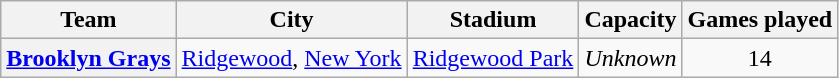<table class="wikitable sortable plainrowheaders" style="text-align:center;">
<tr>
<th scope="col">Team</th>
<th scope="col">City</th>
<th scope="col">Stadium</th>
<th scope="col">Capacity</th>
<th scope="col">Games played</th>
</tr>
<tr>
<th scope="row"><a href='#'>Brooklyn Grays</a></th>
<td><a href='#'>Ridgewood</a>, <a href='#'>New York</a></td>
<td><a href='#'>Ridgewood Park</a></td>
<td><em>Unknown</em></td>
<td>14</td>
</tr>
</table>
